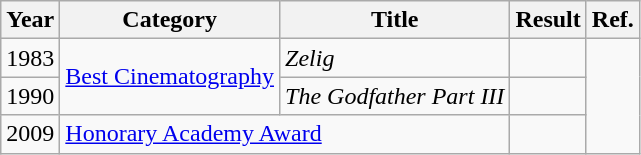<table class="wikitable">
<tr>
<th>Year</th>
<th>Category</th>
<th>Title</th>
<th>Result</th>
<th>Ref.</th>
</tr>
<tr>
<td>1983</td>
<td rowspan=2><a href='#'>Best Cinematography</a></td>
<td><em>Zelig</em></td>
<td></td>
<td rowspan=3></td>
</tr>
<tr>
<td>1990</td>
<td><em>The Godfather Part III</em></td>
<td></td>
</tr>
<tr>
<td>2009</td>
<td colspan=2><a href='#'>Honorary Academy Award</a></td>
<td></td>
</tr>
</table>
